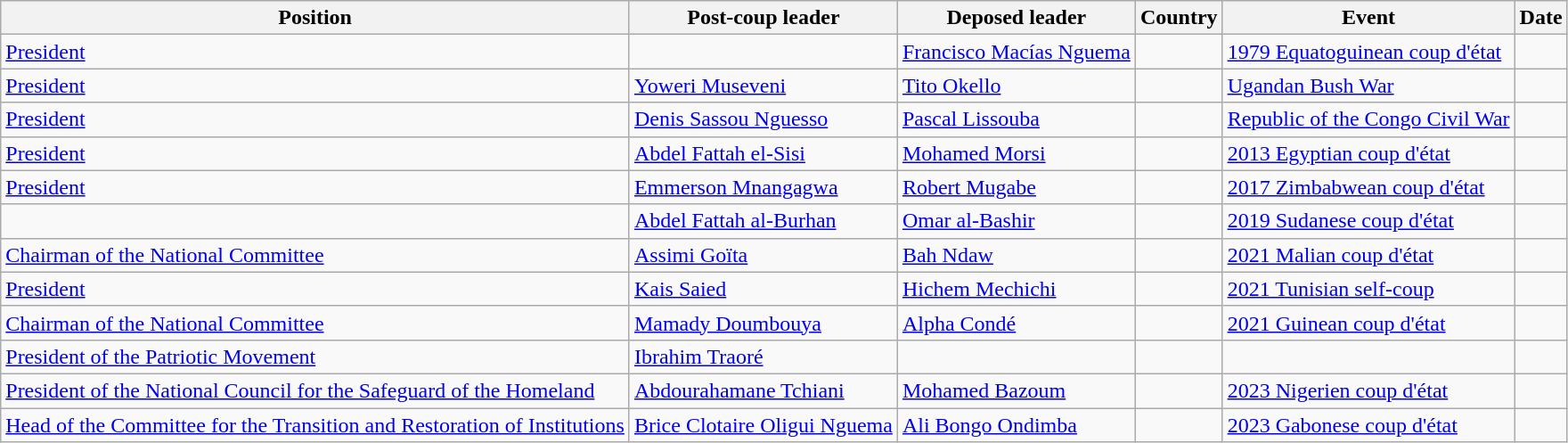<table class="wikitable">
<tr>
<th>Position</th>
<th>Post-coup leader</th>
<th>Deposed leader</th>
<th>Country</th>
<th>Event</th>
<th>Date</th>
</tr>
<tr>
<td><a href='#'>President</a></td>
<td></td>
<td><a href='#'>Francisco Macías Nguema</a></td>
<td></td>
<td><a href='#'>1979 Equatoguinean coup d'état</a></td>
<td></td>
</tr>
<tr>
<td><a href='#'>President</a></td>
<td><a href='#'>Yoweri Museveni</a></td>
<td><a href='#'>Tito Okello</a></td>
<td></td>
<td><a href='#'>Ugandan Bush War</a></td>
<td></td>
</tr>
<tr>
<td><a href='#'>President</a></td>
<td><a href='#'>Denis Sassou Nguesso</a></td>
<td><a href='#'>Pascal Lissouba</a></td>
<td></td>
<td><a href='#'>Republic of the Congo Civil War</a></td>
<td></td>
</tr>
<tr>
<td><a href='#'>President</a></td>
<td><a href='#'>Abdel Fattah el-Sisi</a></td>
<td><a href='#'>Mohamed Morsi</a></td>
<td></td>
<td><a href='#'>2013 Egyptian coup d'état</a></td>
<td></td>
</tr>
<tr>
<td><a href='#'>President</a></td>
<td><a href='#'>Emmerson Mnangagwa</a></td>
<td><a href='#'>Robert Mugabe</a></td>
<td></td>
<td><a href='#'>2017 Zimbabwean coup d'état</a></td>
<td></td>
</tr>
<tr>
<td></td>
<td><a href='#'>Abdel Fattah al-Burhan</a></td>
<td><a href='#'>Omar al-Bashir</a></td>
<td></td>
<td><a href='#'>2019 Sudanese coup d'état</a></td>
<td></td>
</tr>
<tr>
<td><a href='#'>Chairman of the National Committee </a></td>
<td><a href='#'>Assimi Goïta</a></td>
<td><a href='#'>Bah Ndaw</a></td>
<td></td>
<td><a href='#'>2021 Malian coup d'état</a></td>
<td></td>
</tr>
<tr>
<td><a href='#'>President</a></td>
<td><a href='#'>Kais Saied</a></td>
<td><a href='#'>Hichem Mechichi</a></td>
<td></td>
<td><a href='#'>2021 Tunisian self-coup</a></td>
<td></td>
</tr>
<tr>
<td><a href='#'>Chairman of the National Committee </a></td>
<td><a href='#'>Mamady Doumbouya</a></td>
<td><a href='#'>Alpha Condé</a></td>
<td></td>
<td><a href='#'>2021 Guinean coup d'état</a></td>
<td></td>
</tr>
<tr>
<td><a href='#'>President of the Patriotic Movement </a></td>
<td><a href='#'>Ibrahim Traoré</a></td>
<td></td>
<td></td>
<td></td>
<td></td>
</tr>
<tr>
<td><a href='#'>President of the National Council for the Safeguard of the Homeland</a></td>
<td><a href='#'>Abdourahamane Tchiani</a></td>
<td><a href='#'>Mohamed Bazoum</a></td>
<td></td>
<td><a href='#'>2023 Nigerien coup d'état</a></td>
<td></td>
</tr>
<tr>
<td><a href='#'>Head of the Committee for the Transition and Restoration of Institutions</a></td>
<td><a href='#'>Brice Clotaire Oligui Nguema</a></td>
<td><a href='#'>Ali Bongo Ondimba</a></td>
<td></td>
<td><a href='#'>2023 Gabonese coup d'état</a></td>
<td></td>
</tr>
</table>
